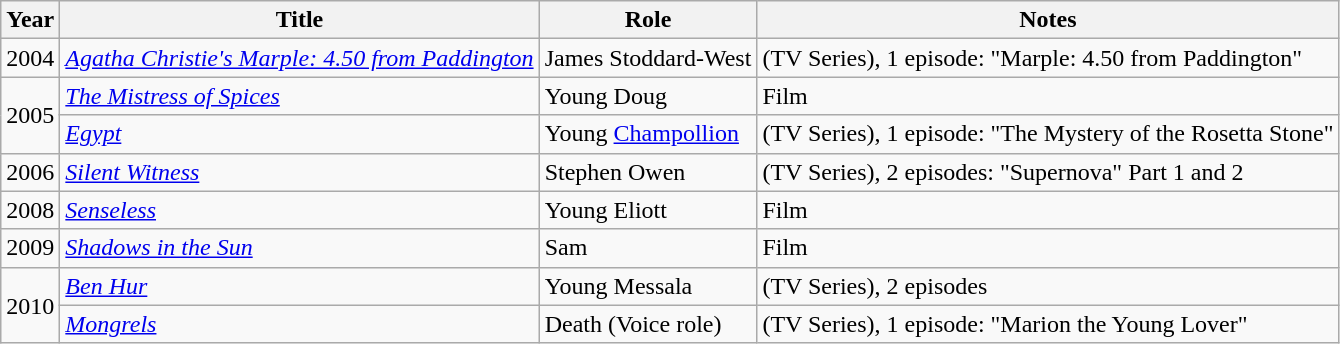<table class="wikitable sortable">
<tr>
<th>Year</th>
<th>Title</th>
<th>Role</th>
<th>Notes</th>
</tr>
<tr>
<td>2004</td>
<td><em><a href='#'>Agatha Christie's Marple: 4.50 from Paddington</a></em></td>
<td>James Stoddard-West</td>
<td>(TV Series), 1 episode: "Marple: 4.50 from Paddington"</td>
</tr>
<tr>
<td rowspan="2">2005</td>
<td><em><a href='#'>The Mistress of Spices</a></em></td>
<td>Young Doug</td>
<td>Film</td>
</tr>
<tr>
<td><em><a href='#'>Egypt</a></em></td>
<td>Young <a href='#'>Champollion</a></td>
<td>(TV Series), 1 episode: "The Mystery of the Rosetta Stone"</td>
</tr>
<tr>
<td>2006</td>
<td><em><a href='#'>Silent Witness</a></em></td>
<td>Stephen Owen</td>
<td>(TV Series), 2 episodes: "Supernova" Part 1 and 2</td>
</tr>
<tr>
<td>2008</td>
<td><em><a href='#'>Senseless</a></em></td>
<td>Young Eliott</td>
<td>Film</td>
</tr>
<tr>
<td>2009</td>
<td><em><a href='#'>Shadows in the Sun</a></em></td>
<td>Sam</td>
<td>Film</td>
</tr>
<tr>
<td rowspan="2">2010</td>
<td><em><a href='#'>Ben Hur</a></em></td>
<td>Young Messala</td>
<td>(TV Series), 2 episodes</td>
</tr>
<tr>
<td><em><a href='#'>Mongrels</a></em></td>
<td>Death (Voice role)</td>
<td>(TV Series), 1 episode: "Marion the Young Lover"</td>
</tr>
</table>
